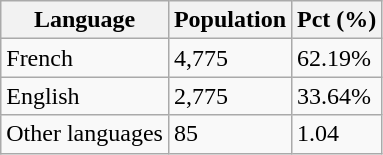<table class="wikitable">
<tr>
<th>Language</th>
<th>Population</th>
<th>Pct (%)</th>
</tr>
<tr>
<td>French</td>
<td>4,775</td>
<td>62.19%</td>
</tr>
<tr>
<td>English</td>
<td>2,775</td>
<td>33.64%</td>
</tr>
<tr>
<td>Other languages</td>
<td>85</td>
<td>1.04</td>
</tr>
</table>
